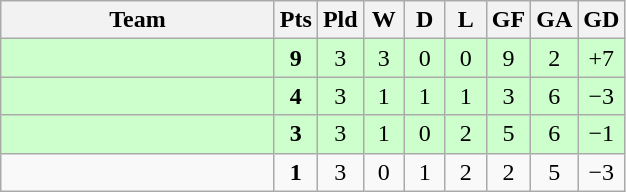<table class="wikitable" style="text-align:center;">
<tr>
<th width=175>Team</th>
<th width=20 abbr="Points">Pts</th>
<th width=20 abbr="Played">Pld</th>
<th width=20 abbr="Won">W</th>
<th width=20 abbr="Drawn">D</th>
<th width=20 abbr="Lost">L</th>
<th width=20 abbr="Goals for">GF</th>
<th width=20 abbr="Goals against">GA</th>
<th width=20 abbr="Goal difference">GD</th>
</tr>
<tr style="background:#ccffcc;">
<td align="left"></td>
<td><strong>9</strong></td>
<td>3</td>
<td>3</td>
<td>0</td>
<td>0</td>
<td>9</td>
<td>2</td>
<td>+7</td>
</tr>
<tr style="background:#ccffcc;">
<td align="left"></td>
<td><strong>4</strong></td>
<td>3</td>
<td>1</td>
<td>1</td>
<td>1</td>
<td>3</td>
<td>6</td>
<td>−3</td>
</tr>
<tr style="background:#ccffcc;">
<td align="left"></td>
<td><strong>3</strong></td>
<td>3</td>
<td>1</td>
<td>0</td>
<td>2</td>
<td>5</td>
<td>6</td>
<td>−1</td>
</tr>
<tr align="center">
<td align="left"></td>
<td><strong>1</strong></td>
<td>3</td>
<td>0</td>
<td>1</td>
<td>2</td>
<td>2</td>
<td>5</td>
<td>−3</td>
</tr>
</table>
